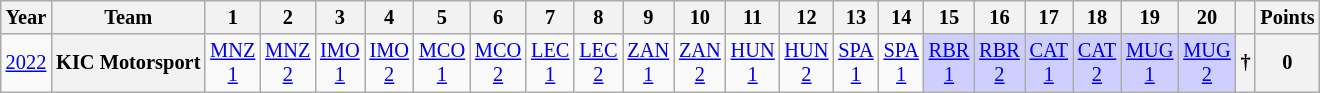<table class="wikitable" style="text-align:center; font-size:85%">
<tr>
<th>Year</th>
<th>Team</th>
<th>1</th>
<th>2</th>
<th>3</th>
<th>4</th>
<th>5</th>
<th>6</th>
<th>7</th>
<th>8</th>
<th>9</th>
<th>10</th>
<th>11</th>
<th>12</th>
<th>13</th>
<th>14</th>
<th>15</th>
<th>16</th>
<th>17</th>
<th>18</th>
<th>19</th>
<th>20</th>
<th></th>
<th>Points</th>
</tr>
<tr>
<td><a href='#'>2022</a></td>
<th nowrap>KIC Motorsport</th>
<td><a href='#'>MNZ<br>1</a></td>
<td><a href='#'>MNZ<br>2</a></td>
<td><a href='#'>IMO<br>1</a></td>
<td><a href='#'>IMO<br>2</a></td>
<td><a href='#'>MCO<br>1</a></td>
<td><a href='#'>MCO<br>2</a></td>
<td><a href='#'>LEC<br>1</a></td>
<td><a href='#'>LEC<br>2</a></td>
<td><a href='#'>ZAN<br>1</a></td>
<td><a href='#'>ZAN<br>2</a></td>
<td><a href='#'>HUN<br>1</a></td>
<td><a href='#'>HUN<br>2</a></td>
<td><a href='#'>SPA<br>1</a></td>
<td><a href='#'>SPA<br>1</a></td>
<td style="background:#CFCFFF;"><a href='#'>RBR<br>1</a><br></td>
<td style="background:#CFCFFF;"><a href='#'>RBR<br>2</a><br></td>
<td style="background:#CFCFFF;"><a href='#'>CAT<br>1</a><br></td>
<td style="background:#CFCFFF;"><a href='#'>CAT<br>2</a><br></td>
<td style="background:#CFCFFF;"><a href='#'>MUG<br>1</a><br></td>
<td style="background:#CFCFFF;"><a href='#'>MUG<br>2</a><br></td>
<th>†</th>
<th>0</th>
</tr>
</table>
